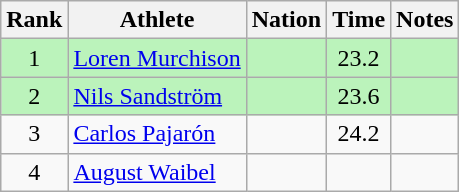<table class="wikitable sortable" style="text-align:center">
<tr>
<th>Rank</th>
<th>Athlete</th>
<th>Nation</th>
<th>Time</th>
<th>Notes</th>
</tr>
<tr bgcolor=bbf3bb>
<td>1</td>
<td align=left><a href='#'>Loren Murchison</a></td>
<td align=left></td>
<td>23.2</td>
<td></td>
</tr>
<tr bgcolor=bbf3bb>
<td>2</td>
<td align=left><a href='#'>Nils Sandström</a></td>
<td align=left></td>
<td>23.6</td>
<td></td>
</tr>
<tr>
<td>3</td>
<td align=left><a href='#'>Carlos Pajarón</a></td>
<td align=left></td>
<td>24.2</td>
<td></td>
</tr>
<tr>
<td>4</td>
<td align=left><a href='#'>August Waibel</a></td>
<td align=left></td>
<td data-sort-value=30.0></td>
<td></td>
</tr>
</table>
